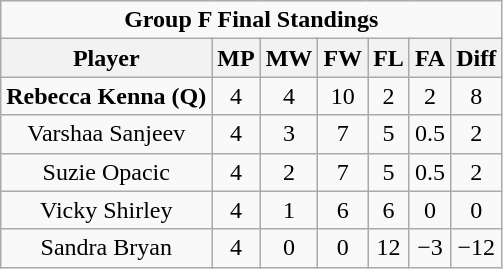<table class="wikitable" style="text-align: center; display: inline-table;">
<tr>
<td colspan="7"><strong>Group F Final Standings</strong></td>
</tr>
<tr>
<th>Player</th>
<th>MP</th>
<th>MW</th>
<th>FW</th>
<th>FL</th>
<th>FA</th>
<th>Diff</th>
</tr>
<tr>
<td> <strong>Rebecca Kenna (Q)</strong></td>
<td>4</td>
<td>4</td>
<td>10</td>
<td>2</td>
<td>2</td>
<td>8</td>
</tr>
<tr>
<td> Varshaa Sanjeev</td>
<td>4</td>
<td>3</td>
<td>7</td>
<td>5</td>
<td>0.5</td>
<td>2</td>
</tr>
<tr>
<td> Suzie Opacic</td>
<td>4</td>
<td>2</td>
<td>7</td>
<td>5</td>
<td>0.5</td>
<td>2</td>
</tr>
<tr>
<td> Vicky Shirley</td>
<td>4</td>
<td>1</td>
<td>6</td>
<td>6</td>
<td>0</td>
<td>0</td>
</tr>
<tr>
<td> Sandra Bryan</td>
<td>4</td>
<td>0</td>
<td>0</td>
<td>12</td>
<td>−3</td>
<td>−12</td>
</tr>
</table>
